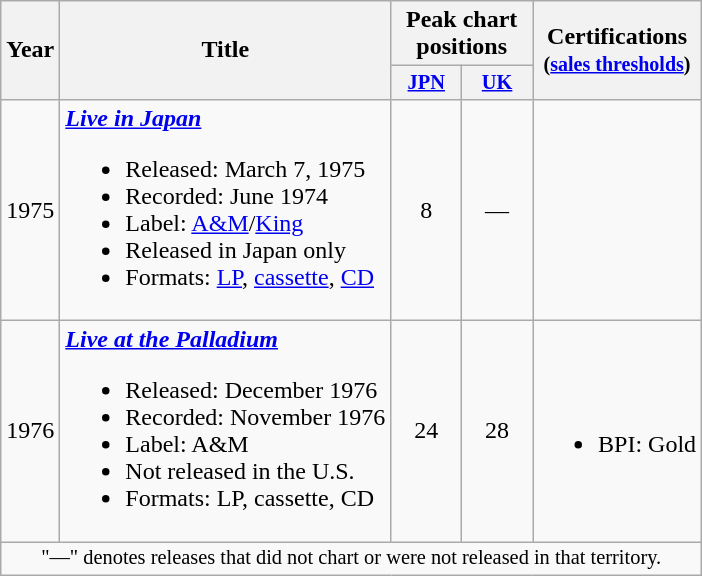<table class="wikitable" style="text-align:center">
<tr>
<th rowspan="2">Year</th>
<th rowspan="2">Title</th>
<th colspan="2">Peak chart positions</th>
<th rowspan="2">Certifications<br><small>(<a href='#'>sales thresholds</a>)</small></th>
</tr>
<tr>
<th style="width:3em;font-size:85%"><a href='#'>JPN</a><br></th>
<th style="width:3em;font-size:85%"><a href='#'>UK</a><br></th>
</tr>
<tr>
<td>1975</td>
<td align="left"><strong><em><a href='#'>Live in Japan</a></em></strong><br><ul><li>Released: March 7, 1975</li><li>Recorded: June 1974</li><li>Label: <a href='#'>A&M</a>/<a href='#'>King</a></li><li>Released in Japan only</li><li>Formats: <a href='#'>LP</a>, <a href='#'>cassette</a>, <a href='#'>CD</a></li></ul></td>
<td>8</td>
<td>—</td>
<td></td>
</tr>
<tr>
<td>1976</td>
<td align="left"><strong><em><a href='#'>Live at the Palladium</a></em></strong><br><ul><li>Released: December 1976</li><li>Recorded: November 1976</li><li>Label: A&M</li><li>Not released in the U.S.</li><li>Formats: LP, cassette, CD</li></ul></td>
<td>24</td>
<td>28</td>
<td><br><ul><li>BPI: Gold</li></ul></td>
</tr>
<tr>
<td align="center" colspan="6" style="font-size:85%">"—" denotes releases that did not chart or were not released in that territory.</td>
</tr>
</table>
